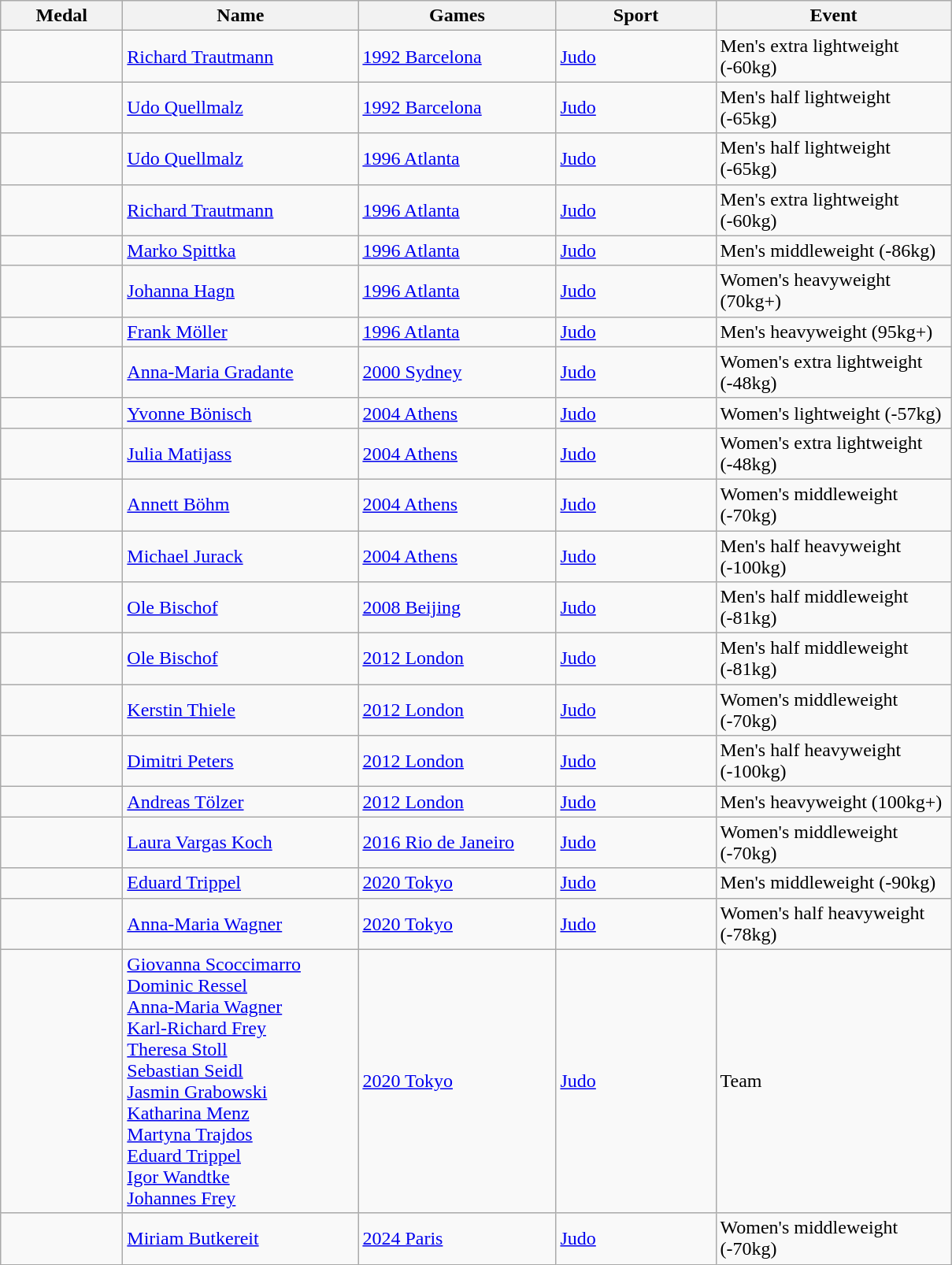<table class="wikitable sortable">
<tr>
<th style="width:6em">Medal</th>
<th style="width:12em">Name</th>
<th style="width:10em">Games</th>
<th style="width:8em">Sport</th>
<th style="width:12em">Event</th>
</tr>
<tr>
<td></td>
<td><a href='#'>Richard Trautmann</a></td>
<td> <a href='#'>1992 Barcelona</a></td>
<td> <a href='#'>Judo</a></td>
<td>Men's extra lightweight (-60kg)</td>
</tr>
<tr>
<td></td>
<td><a href='#'>Udo Quellmalz</a></td>
<td> <a href='#'>1992 Barcelona</a></td>
<td> <a href='#'>Judo</a></td>
<td>Men's half lightweight (-65kg)</td>
</tr>
<tr>
<td></td>
<td><a href='#'>Udo Quellmalz</a></td>
<td> <a href='#'>1996 Atlanta</a></td>
<td> <a href='#'>Judo</a></td>
<td>Men's half lightweight (-65kg)</td>
</tr>
<tr>
<td></td>
<td><a href='#'>Richard Trautmann</a></td>
<td> <a href='#'>1996 Atlanta</a></td>
<td> <a href='#'>Judo</a></td>
<td>Men's extra lightweight (-60kg)</td>
</tr>
<tr>
<td></td>
<td><a href='#'>Marko Spittka</a></td>
<td> <a href='#'>1996 Atlanta</a></td>
<td> <a href='#'>Judo</a></td>
<td>Men's middleweight (-86kg)</td>
</tr>
<tr>
<td></td>
<td><a href='#'>Johanna Hagn</a></td>
<td> <a href='#'>1996 Atlanta</a></td>
<td> <a href='#'>Judo</a></td>
<td>Women's heavyweight (70kg+)</td>
</tr>
<tr>
<td></td>
<td><a href='#'>Frank Möller</a></td>
<td> <a href='#'>1996 Atlanta</a></td>
<td> <a href='#'>Judo</a></td>
<td>Men's heavyweight (95kg+)</td>
</tr>
<tr>
<td></td>
<td><a href='#'>Anna-Maria Gradante</a></td>
<td> <a href='#'>2000 Sydney</a></td>
<td> <a href='#'>Judo</a></td>
<td>Women's extra lightweight (-48kg)</td>
</tr>
<tr>
<td></td>
<td><a href='#'>Yvonne Bönisch</a></td>
<td> <a href='#'>2004 Athens</a></td>
<td> <a href='#'>Judo</a></td>
<td>Women's lightweight (-57kg)</td>
</tr>
<tr>
<td></td>
<td><a href='#'>Julia Matijass</a></td>
<td> <a href='#'>2004 Athens</a></td>
<td> <a href='#'>Judo</a></td>
<td>Women's extra lightweight (-48kg)</td>
</tr>
<tr>
<td></td>
<td><a href='#'>Annett Böhm</a></td>
<td> <a href='#'>2004 Athens</a></td>
<td> <a href='#'>Judo</a></td>
<td>Women's middleweight (-70kg)</td>
</tr>
<tr>
<td></td>
<td><a href='#'>Michael Jurack</a></td>
<td> <a href='#'>2004 Athens</a></td>
<td> <a href='#'>Judo</a></td>
<td>Men's half heavyweight (-100kg)</td>
</tr>
<tr>
<td></td>
<td><a href='#'>Ole Bischof</a></td>
<td> <a href='#'>2008 Beijing</a></td>
<td> <a href='#'>Judo</a></td>
<td>Men's half middleweight (-81kg)</td>
</tr>
<tr>
<td></td>
<td><a href='#'>Ole Bischof</a></td>
<td> <a href='#'>2012 London</a></td>
<td> <a href='#'>Judo</a></td>
<td>Men's half middleweight (-81kg)</td>
</tr>
<tr>
<td></td>
<td><a href='#'>Kerstin Thiele</a></td>
<td> <a href='#'>2012 London</a></td>
<td> <a href='#'>Judo</a></td>
<td>Women's middleweight (-70kg)</td>
</tr>
<tr>
<td></td>
<td><a href='#'>Dimitri Peters</a></td>
<td> <a href='#'>2012 London</a></td>
<td> <a href='#'>Judo</a></td>
<td>Men's half heavyweight (-100kg)</td>
</tr>
<tr>
<td></td>
<td><a href='#'>Andreas Tölzer</a></td>
<td> <a href='#'>2012 London</a></td>
<td> <a href='#'>Judo</a></td>
<td>Men's heavyweight (100kg+)</td>
</tr>
<tr>
<td></td>
<td><a href='#'>Laura Vargas Koch</a></td>
<td> <a href='#'>2016 Rio de Janeiro</a></td>
<td> <a href='#'>Judo</a></td>
<td>Women's middleweight (-70kg)</td>
</tr>
<tr>
<td></td>
<td><a href='#'>Eduard Trippel</a></td>
<td> <a href='#'>2020 Tokyo</a></td>
<td> <a href='#'>Judo</a></td>
<td>Men's middleweight (-90kg)</td>
</tr>
<tr>
<td></td>
<td><a href='#'>Anna-Maria Wagner</a></td>
<td> <a href='#'>2020 Tokyo</a></td>
<td> <a href='#'>Judo</a></td>
<td>Women's half heavyweight (-78kg)</td>
</tr>
<tr>
<td></td>
<td><a href='#'>Giovanna Scoccimarro</a><br><a href='#'>Dominic Ressel</a><br><a href='#'>Anna-Maria Wagner</a><br><a href='#'>Karl-Richard Frey</a><br><a href='#'>Theresa Stoll</a><br><a href='#'>Sebastian Seidl</a><br><a href='#'>Jasmin Grabowski</a><br><a href='#'>Katharina Menz</a><br><a href='#'>Martyna Trajdos</a><br><a href='#'>Eduard Trippel</a><br><a href='#'>Igor Wandtke</a><br><a href='#'>Johannes Frey</a></td>
<td> <a href='#'>2020 Tokyo</a></td>
<td> <a href='#'>Judo</a></td>
<td>Team</td>
</tr>
<tr>
<td></td>
<td><a href='#'>Miriam Butkereit</a></td>
<td> <a href='#'>2024 Paris</a></td>
<td> <a href='#'>Judo</a></td>
<td>Women's middleweight (-70kg)</td>
</tr>
</table>
